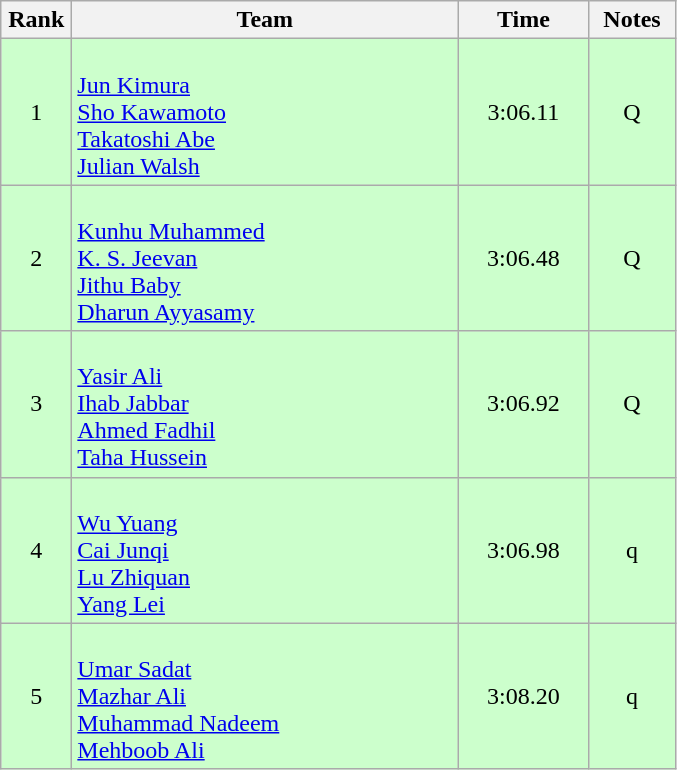<table class="wikitable" style="text-align:center">
<tr>
<th width=40>Rank</th>
<th width=250>Team</th>
<th width=80>Time</th>
<th width=50>Notes</th>
</tr>
<tr bgcolor=ccffcc>
<td>1</td>
<td align="left"><br><a href='#'>Jun Kimura</a><br><a href='#'>Sho Kawamoto</a><br><a href='#'>Takatoshi Abe</a><br><a href='#'>Julian Walsh</a></td>
<td>3:06.11</td>
<td>Q</td>
</tr>
<tr bgcolor=ccffcc>
<td>2</td>
<td align="left"><br><a href='#'>Kunhu Muhammed</a><br><a href='#'>K. S. Jeevan</a><br><a href='#'>Jithu Baby</a><br><a href='#'>Dharun Ayyasamy</a></td>
<td>3:06.48</td>
<td>Q</td>
</tr>
<tr bgcolor=ccffcc>
<td>3</td>
<td align="left"><br><a href='#'>Yasir Ali</a><br><a href='#'>Ihab Jabbar</a><br><a href='#'>Ahmed Fadhil</a><br><a href='#'>Taha Hussein</a></td>
<td>3:06.92</td>
<td>Q</td>
</tr>
<tr bgcolor=ccffcc>
<td>4</td>
<td align="left"><br><a href='#'>Wu Yuang</a><br><a href='#'>Cai Junqi</a><br><a href='#'>Lu Zhiquan</a><br><a href='#'>Yang Lei</a></td>
<td>3:06.98</td>
<td>q</td>
</tr>
<tr bgcolor=ccffcc>
<td>5</td>
<td align="left"><br><a href='#'>Umar Sadat</a><br><a href='#'>Mazhar Ali</a><br><a href='#'>Muhammad Nadeem</a><br><a href='#'>Mehboob Ali</a></td>
<td>3:08.20</td>
<td>q</td>
</tr>
</table>
